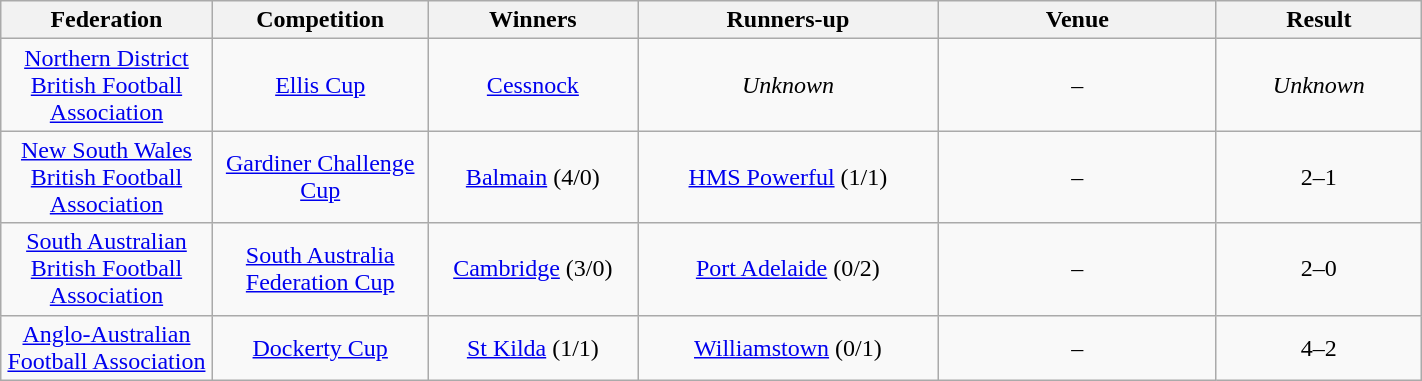<table class="wikitable" width="75%">
<tr>
<th style="width:10em">Federation</th>
<th style="width:10em">Competition</th>
<th style="width:10em">Winners</th>
<th style="width:15em">Runners-up</th>
<th style="width:15em">Venue</th>
<th style="width:10em">Result</th>
</tr>
<tr>
<td align="center"><a href='#'>Northern District British Football Association</a></td>
<td align="center"><a href='#'>Ellis Cup</a></td>
<td align="center"><a href='#'>Cessnock</a></td>
<td align="center"><em>Unknown</em></td>
<td align="center">–</td>
<td align="center"><em>Unknown</em></td>
</tr>
<tr>
<td align="center"><a href='#'>New South Wales British Football Association</a></td>
<td align="center"><a href='#'>Gardiner Challenge Cup</a></td>
<td align="center"><a href='#'>Balmain</a> (4/0)</td>
<td align="center"><a href='#'>HMS Powerful</a> (1/1)</td>
<td align="center">–</td>
<td align="center">2–1</td>
</tr>
<tr>
<td align="center"><a href='#'>South Australian British Football Association</a></td>
<td align="center"><a href='#'>South Australia Federation Cup</a></td>
<td align="center"><a href='#'>Cambridge</a> (3/0)</td>
<td align="center"><a href='#'>Port Adelaide</a> (0/2)</td>
<td align="center">–</td>
<td align="center">2–0</td>
</tr>
<tr>
<td align="center"><a href='#'>Anglo-Australian Football Association</a></td>
<td align="center"><a href='#'>Dockerty Cup</a></td>
<td align="center"><a href='#'>St Kilda</a> (1/1)</td>
<td align="center"><a href='#'>Williamstown</a> (0/1)</td>
<td align="center">–</td>
<td align="center">4–2</td>
</tr>
</table>
